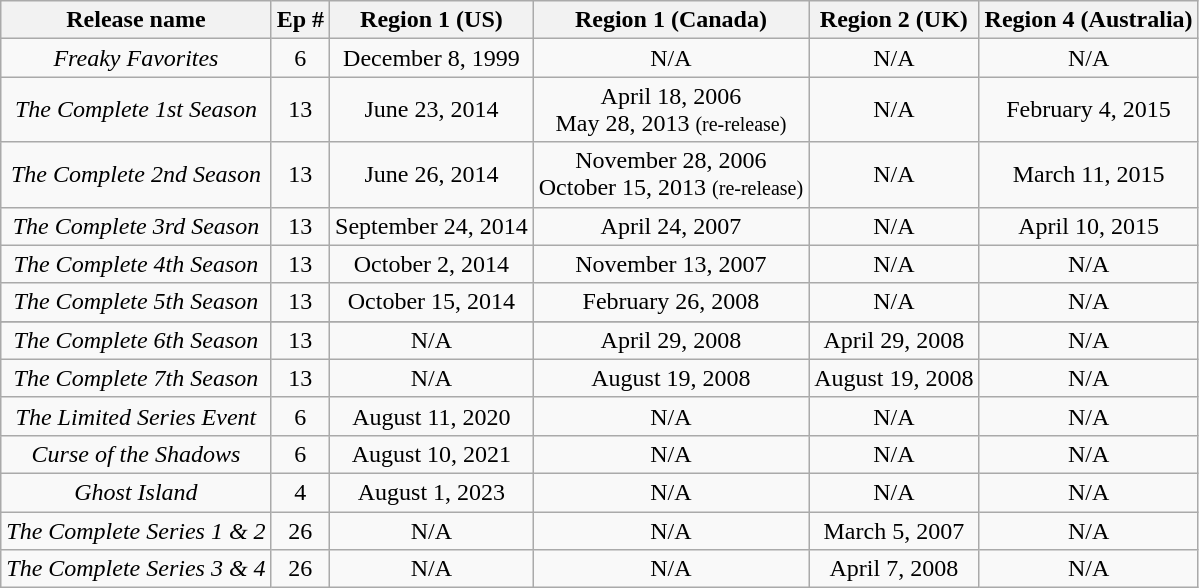<table class="wikitable">
<tr>
<th>Release name</th>
<th>Ep #</th>
<th>Region 1 (US)</th>
<th>Region 1 (Canada)</th>
<th>Region 2 (UK)</th>
<th>Region 4 (Australia)</th>
</tr>
<tr style="text-align:center;">
<td><em>Freaky Favorites</em></td>
<td align="center">6</td>
<td>December 8, 1999</td>
<td>N/A</td>
<td>N/A</td>
<td>N/A</td>
</tr>
<tr style="text-align:center;">
<td><em>The Complete 1st Season</em></td>
<td align="center">13</td>
<td>June 23, 2014</td>
<td>April 18, 2006 <br> May 28, 2013 <small>(re-release)</small></td>
<td>N/A</td>
<td>February 4, 2015</td>
</tr>
<tr style="text-align:center;">
<td><em>The Complete 2nd Season</em></td>
<td align="center">13</td>
<td>June 26, 2014</td>
<td>November 28, 2006<br>October 15, 2013 <small>(re-release)</small></td>
<td>N/A</td>
<td>March 11, 2015</td>
</tr>
<tr style="text-align:center;">
<td><em>The Complete 3rd Season</em></td>
<td align="center">13</td>
<td>September 24, 2014</td>
<td>April 24, 2007</td>
<td>N/A</td>
<td>April 10, 2015</td>
</tr>
<tr style="text-align:center;">
<td><em>The Complete 4th Season</em></td>
<td align="center">13</td>
<td>October 2, 2014</td>
<td>November 13, 2007</td>
<td>N/A</td>
<td>N/A</td>
</tr>
<tr style="text-align:center;">
<td><em>The Complete 5th Season</em></td>
<td align="center">13</td>
<td>October 15, 2014</td>
<td>February 26, 2008</td>
<td>N/A</td>
<td>N/A</td>
</tr>
<tr>
</tr>
<tr style="text-align:center;">
<td><em>The Complete 6th Season</em></td>
<td align="center">13</td>
<td>N/A</td>
<td>April 29, 2008</td>
<td>April 29, 2008</td>
<td>N/A</td>
</tr>
<tr style="text-align:center;">
<td><em>The Complete 7th Season</em></td>
<td align="center">13</td>
<td>N/A</td>
<td>August 19, 2008</td>
<td>August 19, 2008</td>
<td>N/A</td>
</tr>
<tr style="text-align:center;">
<td><em>The Limited Series Event</em></td>
<td align="center">6</td>
<td>August 11, 2020</td>
<td>N/A</td>
<td>N/A</td>
<td>N/A</td>
</tr>
<tr style="text-align:center;">
<td><em>Curse of the Shadows</em></td>
<td align="center">6</td>
<td>August 10, 2021</td>
<td>N/A</td>
<td>N/A</td>
<td>N/A</td>
</tr>
<tr style="text-align:center;">
<td><em>Ghost Island</em></td>
<td align="center">4</td>
<td>August 1, 2023</td>
<td>N/A</td>
<td>N/A</td>
<td>N/A</td>
</tr>
<tr style="text-align:center;">
<td><em>The Complete Series 1 & 2</em></td>
<td align="center">26</td>
<td>N/A</td>
<td>N/A</td>
<td>March 5, 2007</td>
<td>N/A</td>
</tr>
<tr style="text-align:center;">
<td><em>The Complete Series 3 & 4</em></td>
<td align="center">26</td>
<td>N/A</td>
<td>N/A</td>
<td>April 7, 2008</td>
<td>N/A</td>
</tr>
</table>
